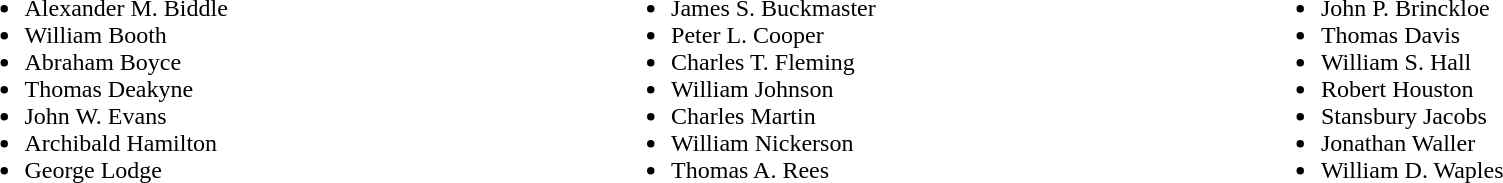<table width=100%>
<tr valign=top>
<td><br><ul><li>Alexander M. Biddle</li><li>William Booth</li><li>Abraham Boyce</li><li>Thomas Deakyne</li><li>John W. Evans</li><li>Archibald Hamilton</li><li>George Lodge</li></ul></td>
<td><br><ul><li>James S. Buckmaster</li><li>Peter L. Cooper</li><li>Charles T. Fleming</li><li>William Johnson</li><li>Charles Martin</li><li>William Nickerson</li><li>Thomas A. Rees</li></ul></td>
<td><br><ul><li>John P. Brinckloe</li><li>Thomas Davis</li><li>William S. Hall</li><li>Robert Houston</li><li>Stansbury Jacobs</li><li>Jonathan Waller</li><li>William D. Waples</li></ul></td>
</tr>
</table>
